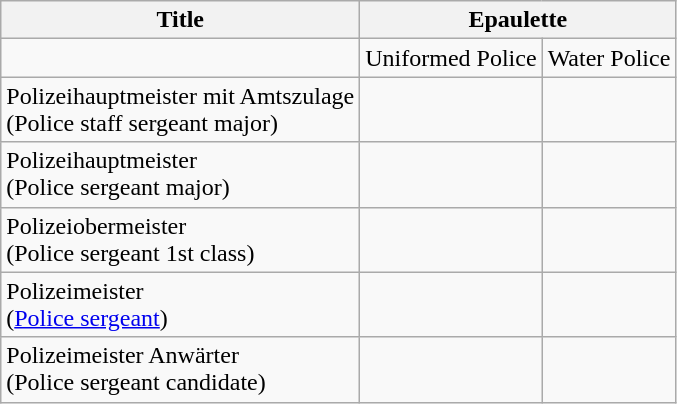<table border="1" cellspacing="0" cellpadding="5" style="border-collapse:collapse;" class="wikitable">
<tr>
<th>Title</th>
<th colspan="2">Epaulette</th>
</tr>
<tr>
<td></td>
<td>Uniformed Police</td>
<td>Water Police</td>
</tr>
<tr>
<td>Polizeihauptmeister mit Amtszulage<br>(Police staff sergeant major)</td>
<td></td>
<td></td>
</tr>
<tr>
<td>Polizeihauptmeister<br>(Police sergeant major)</td>
<td></td>
<td></td>
</tr>
<tr>
<td>Polizeiobermeister<br>(Police sergeant 1st class)</td>
<td></td>
<td></td>
</tr>
<tr>
<td>Polizeimeister<br>(<a href='#'>Police sergeant</a>)</td>
<td></td>
<td></td>
</tr>
<tr>
<td>Polizeimeister Anwärter<br>(Police sergeant candidate)</td>
<td></td>
<td></td>
</tr>
</table>
